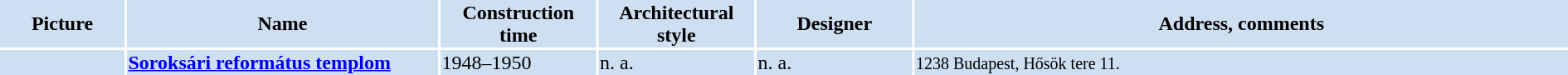<table width="100%">
<tr>
<th bgcolor="#CEDFF2" width="8%">Picture</th>
<th bgcolor="#CEDFF2" width="20%">Name</th>
<th bgcolor="#CEDFF2" width="10%">Construction time</th>
<th bgcolor="#CEDFF2" width="10%">Architectural style</th>
<th bgcolor="#CEDFF2" width="10%">Designer</th>
<th bgcolor="#CEDFF2" width="42%">Address, comments</th>
</tr>
<tr>
<td bgcolor="#CEDFF2"></td>
<td bgcolor="#CEDFF2"><strong><a href='#'>Soroksári református templom</a></strong></td>
<td bgcolor="#CEDFF2">1948–1950</td>
<td bgcolor="#CEDFF2">n. a.</td>
<td bgcolor="#CEDFF2">n. a.</td>
<td bgcolor="#CEDFF2"><small>1238 Budapest, Hősök tere 11. </small></td>
</tr>
</table>
